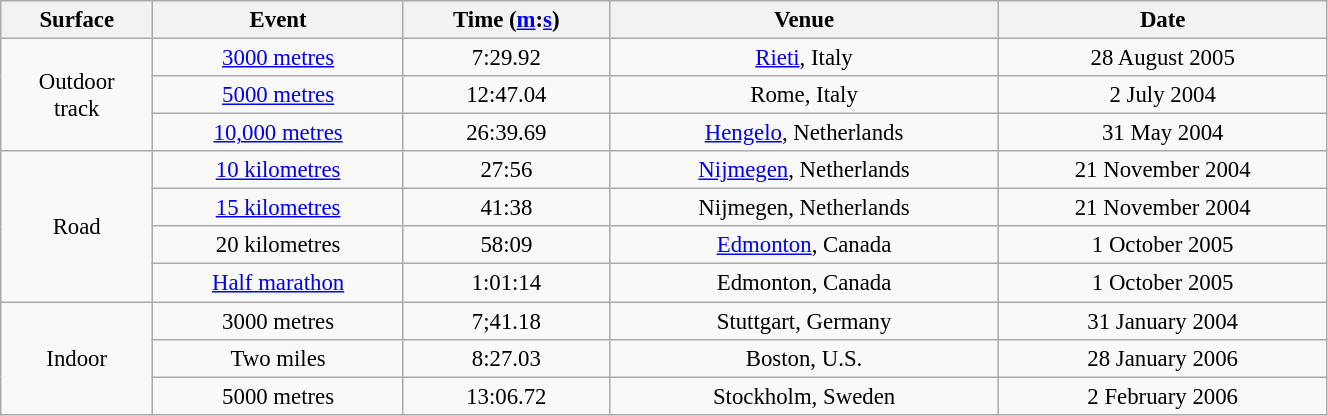<table class="wikitable" style=" text-align:center; font-size:95%;" width="70%">
<tr>
<th>Surface</th>
<th>Event</th>
<th>Time (<a href='#'>m</a>:<a href='#'>s</a>)</th>
<th>Venue</th>
<th>Date</th>
</tr>
<tr>
<td rowspan=3>Outdoor<br>track</td>
<td><a href='#'>3000 metres</a></td>
<td>7:29.92</td>
<td><a href='#'>Rieti</a>, Italy</td>
<td>28 August 2005</td>
</tr>
<tr>
<td><a href='#'>5000 metres</a></td>
<td>12:47.04</td>
<td>Rome, Italy</td>
<td>2 July 2004</td>
</tr>
<tr>
<td><a href='#'>10,000 metres</a></td>
<td>26:39.69</td>
<td><a href='#'>Hengelo</a>, Netherlands</td>
<td>31 May 2004</td>
</tr>
<tr>
<td rowspan=4>Road</td>
<td><a href='#'>10 kilometres</a></td>
<td>27:56</td>
<td><a href='#'>Nijmegen</a>, Netherlands</td>
<td>21 November 2004</td>
</tr>
<tr>
<td><a href='#'>15 kilometres</a></td>
<td>41:38</td>
<td>Nijmegen, Netherlands</td>
<td>21 November 2004</td>
</tr>
<tr>
<td>20 kilometres</td>
<td>58:09</td>
<td><a href='#'>Edmonton</a>, Canada</td>
<td>1 October 2005</td>
</tr>
<tr>
<td><a href='#'>Half marathon</a></td>
<td>1:01:14</td>
<td>Edmonton, Canada</td>
<td>1 October 2005</td>
</tr>
<tr>
<td rowspan=3>Indoor</td>
<td>3000 metres</td>
<td>7;41.18</td>
<td>Stuttgart, Germany</td>
<td>31 January 2004</td>
</tr>
<tr>
<td>Two miles</td>
<td>8:27.03</td>
<td>Boston, U.S.</td>
<td>28 January 2006</td>
</tr>
<tr>
<td>5000 metres</td>
<td>13:06.72</td>
<td>Stockholm, Sweden</td>
<td>2 February 2006</td>
</tr>
</table>
